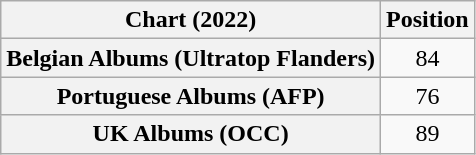<table class="wikitable sortable plainrowheaders" style="text-align:center">
<tr>
<th scope="col">Chart (2022)</th>
<th scope="col">Position</th>
</tr>
<tr>
<th scope="row">Belgian Albums (Ultratop Flanders)</th>
<td>84</td>
</tr>
<tr>
<th scope="row">Portuguese Albums (AFP)</th>
<td>76</td>
</tr>
<tr>
<th scope="row">UK Albums (OCC)</th>
<td>89</td>
</tr>
</table>
